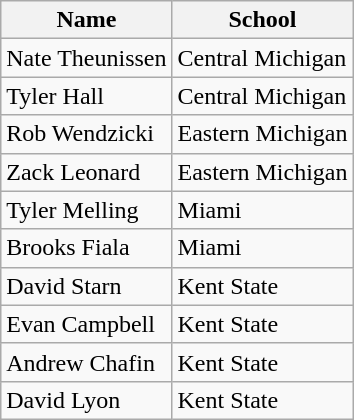<table class=wikitable>
<tr>
<th>Name</th>
<th>School</th>
</tr>
<tr>
<td>Nate Theunissen</td>
<td>Central Michigan</td>
</tr>
<tr>
<td>Tyler Hall</td>
<td>Central Michigan</td>
</tr>
<tr>
<td>Rob Wendzicki</td>
<td>Eastern Michigan</td>
</tr>
<tr>
<td>Zack Leonard</td>
<td>Eastern Michigan</td>
</tr>
<tr>
<td>Tyler Melling</td>
<td>Miami</td>
</tr>
<tr>
<td>Brooks Fiala</td>
<td>Miami</td>
</tr>
<tr>
<td>David Starn</td>
<td>Kent State</td>
</tr>
<tr>
<td>Evan Campbell</td>
<td>Kent State</td>
</tr>
<tr>
<td>Andrew Chafin</td>
<td>Kent State</td>
</tr>
<tr>
<td>David Lyon</td>
<td>Kent State</td>
</tr>
</table>
